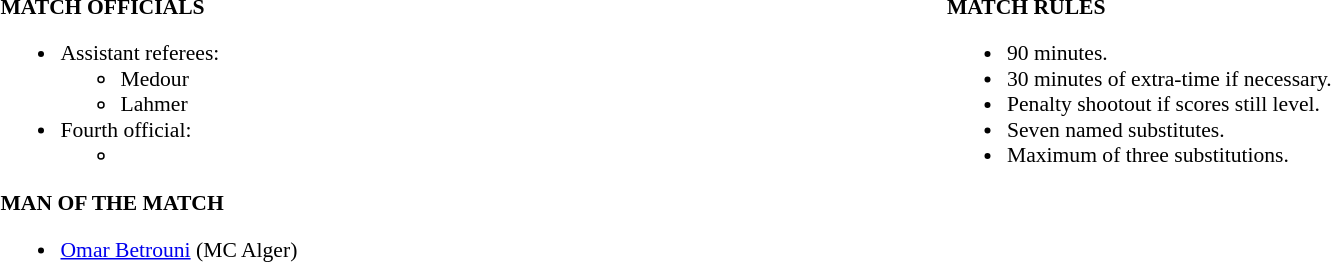<table width=100% style="font-size: 90%">
<tr>
<td width=50% valign=top><br><strong>MATCH OFFICIALS</strong><ul><li>Assistant referees:<ul><li>Medour</li><li>Lahmer</li></ul></li><li>Fourth official:<ul><li></li></ul></li></ul><strong>MAN OF THE MATCH</strong><ul><li> <a href='#'>Omar Betrouni</a> (MC Alger)</li></ul></td>
<td style="width:50%; vertical-align:top;"><br><strong>MATCH RULES</strong><ul><li>90 minutes.</li><li>30 minutes of extra-time if necessary.</li><li>Penalty shootout if scores still level.</li><li>Seven named substitutes.</li><li>Maximum of three substitutions.</li></ul></td>
</tr>
</table>
